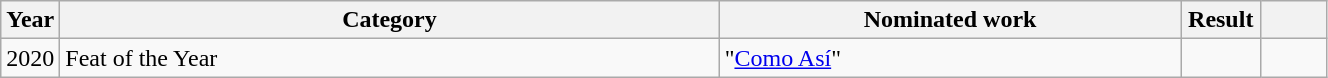<table class="wikitable plainrowheaders" style="width:70%;">
<tr>
<th scope="col" style="width:4%;">Year</th>
<th scope="col" style="width:50%;">Category</th>
<th scope="col" style="width:35%;">Nominated work</th>
<th scope="col" style="width:6%;">Result</th>
<th scope="col" style="width:6%;"></th>
</tr>
<tr>
<td align=center>2020</td>
<td>Feat of the Year</td>
<td>"<a href='#'>Como Así</a>" </td>
<td></td>
<td align=center></td>
</tr>
</table>
